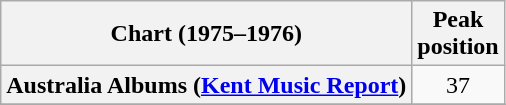<table class="wikitable sortable plainrowheaders" style="text-align:center">
<tr>
<th scope="col">Chart (1975–1976)</th>
<th scope="col">Peak<br>position</th>
</tr>
<tr>
<th scope="row">Australia Albums (<a href='#'>Kent Music Report</a>)</th>
<td>37</td>
</tr>
<tr>
</tr>
<tr>
</tr>
</table>
